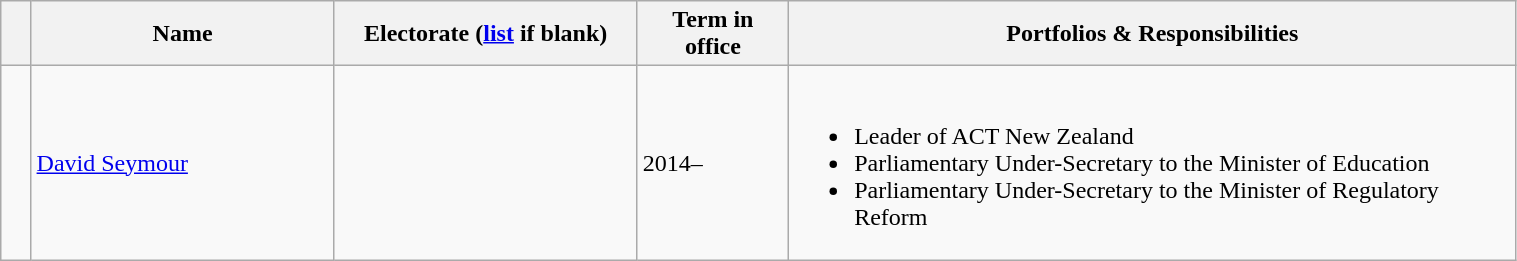<table class="wikitable" style="width:80%;">
<tr>
<th style="width:2%;"></th>
<th style="width:20%;">Name</th>
<th style="width:20%;">Electorate (<a href='#'>list</a> if blank)</th>
<th style="width:10%;">Term in office</th>
<th style="width:48%;">Portfolios & Responsibilities</th>
</tr>
<tr>
<td bgcolor=></td>
<td><a href='#'>David Seymour</a></td>
<td></td>
<td>2014–</td>
<td><br><ul><li>Leader of ACT New Zealand</li><li>Parliamentary Under-Secretary to the Minister of Education</li><li>Parliamentary Under-Secretary to the Minister of Regulatory Reform</li></ul></td>
</tr>
</table>
